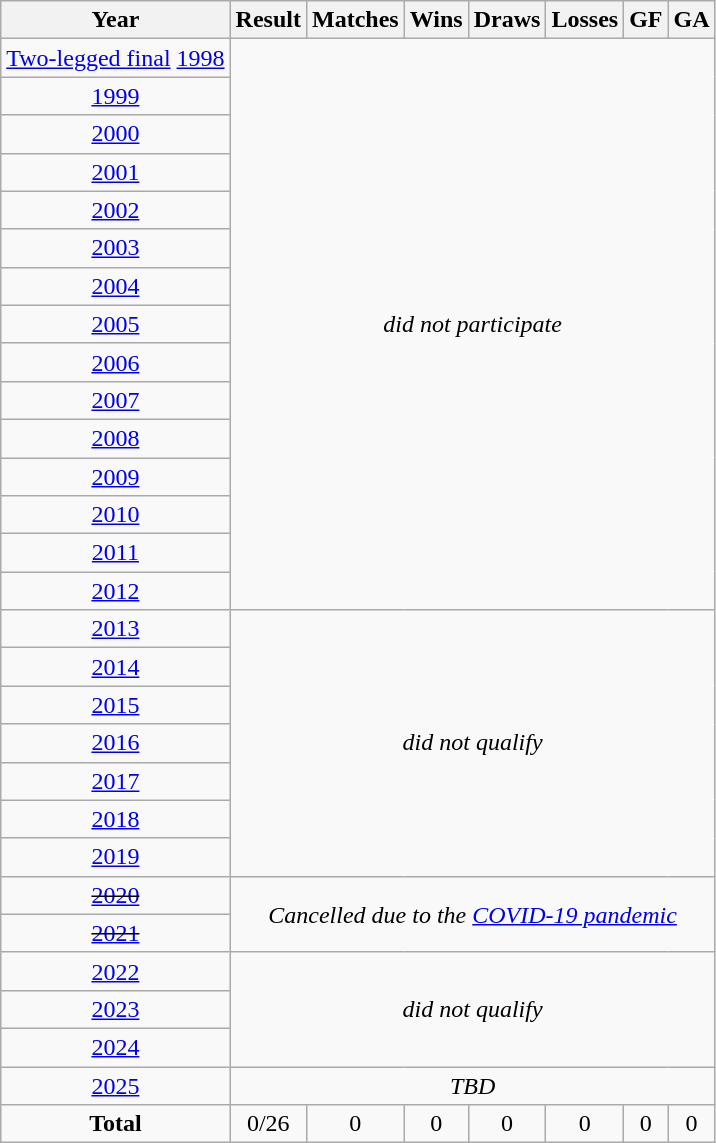<table class="wikitable" style="text-align: center;">
<tr>
<th>Year</th>
<th>Result</th>
<th>Matches</th>
<th>Wins</th>
<th>Draws</th>
<th>Losses</th>
<th>GF</th>
<th>GA</th>
</tr>
<tr>
<td><a href='#'>Two-legged final</a> <a href='#'>1998</a></td>
<td colspan=7 rowspan=15><em>did not participate</em></td>
</tr>
<tr>
<td> <a href='#'>1999</a></td>
</tr>
<tr>
<td> <a href='#'>2000</a></td>
</tr>
<tr>
<td> <a href='#'>2001</a></td>
</tr>
<tr>
<td> <a href='#'>2002</a></td>
</tr>
<tr>
<td> <a href='#'>2003</a></td>
</tr>
<tr>
<td> <a href='#'>2004</a></td>
</tr>
<tr>
<td> <a href='#'>2005</a></td>
</tr>
<tr>
<td> <a href='#'>2006</a></td>
</tr>
<tr>
<td> <a href='#'>2007</a></td>
</tr>
<tr>
<td> <a href='#'>2008</a></td>
</tr>
<tr>
<td> <a href='#'>2009</a></td>
</tr>
<tr>
<td> <a href='#'>2010</a></td>
</tr>
<tr>
<td> <a href='#'>2011</a></td>
</tr>
<tr>
<td> <a href='#'>2012</a></td>
</tr>
<tr>
<td> <a href='#'>2013</a></td>
<td colspan=7 rowspan=7><em>did not qualify</em></td>
</tr>
<tr>
<td> <a href='#'>2014</a></td>
</tr>
<tr>
<td> <a href='#'>2015</a></td>
</tr>
<tr>
<td> <a href='#'>2016</a></td>
</tr>
<tr>
<td> <a href='#'>2017</a></td>
</tr>
<tr>
<td> <a href='#'>2018</a></td>
</tr>
<tr>
<td> <a href='#'>2019</a></td>
</tr>
<tr>
<td> <s><a href='#'>2020</a></s></td>
<td colspan=7 rowspan=2><em>Cancelled due to the <a href='#'>COVID-19 pandemic</a></em></td>
</tr>
<tr>
<td> <s><a href='#'>2021</a></s></td>
</tr>
<tr>
<td> <a href='#'>2022</a></td>
<td colspan=7 rowspan=3><em>did not qualify</em></td>
</tr>
<tr>
<td> <a href='#'>2023</a></td>
</tr>
<tr>
<td> <a href='#'>2024</a></td>
</tr>
<tr>
<td> <a href='#'>2025</a></td>
<td colspan=8 rowspan=1><em>TBD</em></td>
</tr>
<tr>
<td><strong>Total</strong></td>
<td>0/26</td>
<td>0</td>
<td>0</td>
<td>0</td>
<td>0</td>
<td>0</td>
<td>0</td>
</tr>
</table>
